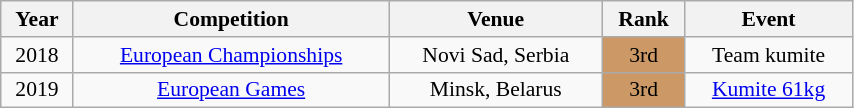<table class="wikitable sortable" width=45% style="font-size:90%; text-align:center;">
<tr>
<th>Year</th>
<th>Competition</th>
<th>Venue</th>
<th>Rank</th>
<th>Event</th>
</tr>
<tr>
<td>2018</td>
<td><a href='#'>European Championships</a></td>
<td>Novi Sad, Serbia</td>
<td bgcolor="cc9966">3rd</td>
<td>Team kumite</td>
</tr>
<tr>
<td>2019</td>
<td><a href='#'>European Games</a></td>
<td>Minsk, Belarus</td>
<td bgcolor="cc9966">3rd</td>
<td><a href='#'>Kumite 61kg</a></td>
</tr>
</table>
